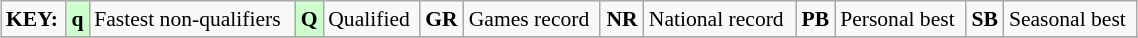<table class="wikitable" style="margin:0.5em auto; font-size:90%;position:relative;" width=60%>
<tr>
<td><strong>KEY:</strong></td>
<td bgcolor=ccffcc align=center><strong>q</strong></td>
<td>Fastest non-qualifiers</td>
<td bgcolor=ccffcc align=center><strong>Q</strong></td>
<td>Qualified</td>
<td align=center><strong>GR</strong></td>
<td>Games record</td>
<td align=center><strong>NR</strong></td>
<td>National record</td>
<td align=center><strong>PB</strong></td>
<td>Personal best</td>
<td align=center><strong>SB</strong></td>
<td>Seasonal best</td>
</tr>
<tr>
</tr>
</table>
